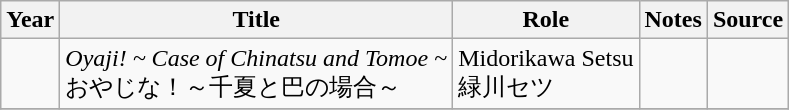<table class="wikitable sortable plainrowheaders">
<tr>
<th>Year</th>
<th>Title</th>
<th>Role</th>
<th class="unsortable">Notes</th>
<th class="unsortable">Source</th>
</tr>
<tr>
<td></td>
<td><em>Oyaji! ~ Case of Chinatsu and Tomoe ~</em><br>おやじな！～千夏と巴の場合～</td>
<td>Midorikawa Setsu<br>緑川セツ</td>
<td></td>
<td></td>
</tr>
<tr>
</tr>
</table>
